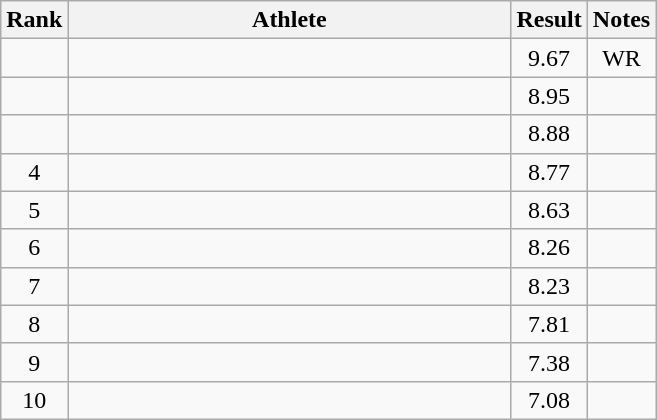<table class="wikitable" style="text-align:center">
<tr>
<th>Rank</th>
<th Style="width:18em">Athlete</th>
<th>Result</th>
<th>Notes</th>
</tr>
<tr>
<td></td>
<td style="text-align:left"></td>
<td>9.67</td>
<td>WR</td>
</tr>
<tr>
<td></td>
<td style="text-align:left"></td>
<td>8.95</td>
<td></td>
</tr>
<tr>
<td></td>
<td style="text-align:left"></td>
<td>8.88</td>
<td></td>
</tr>
<tr>
<td>4</td>
<td style="text-align:left"></td>
<td>8.77</td>
<td></td>
</tr>
<tr>
<td>5</td>
<td style="text-align:left"></td>
<td>8.63</td>
<td></td>
</tr>
<tr>
<td>6</td>
<td style="text-align:left"></td>
<td>8.26</td>
<td></td>
</tr>
<tr>
<td>7</td>
<td style="text-align:left"></td>
<td>8.23</td>
<td></td>
</tr>
<tr>
<td>8</td>
<td style="text-align:left"></td>
<td>7.81</td>
<td></td>
</tr>
<tr>
<td>9</td>
<td style="text-align:left"></td>
<td>7.38</td>
<td></td>
</tr>
<tr>
<td>10</td>
<td style="text-align:left"></td>
<td>7.08</td>
<td></td>
</tr>
</table>
